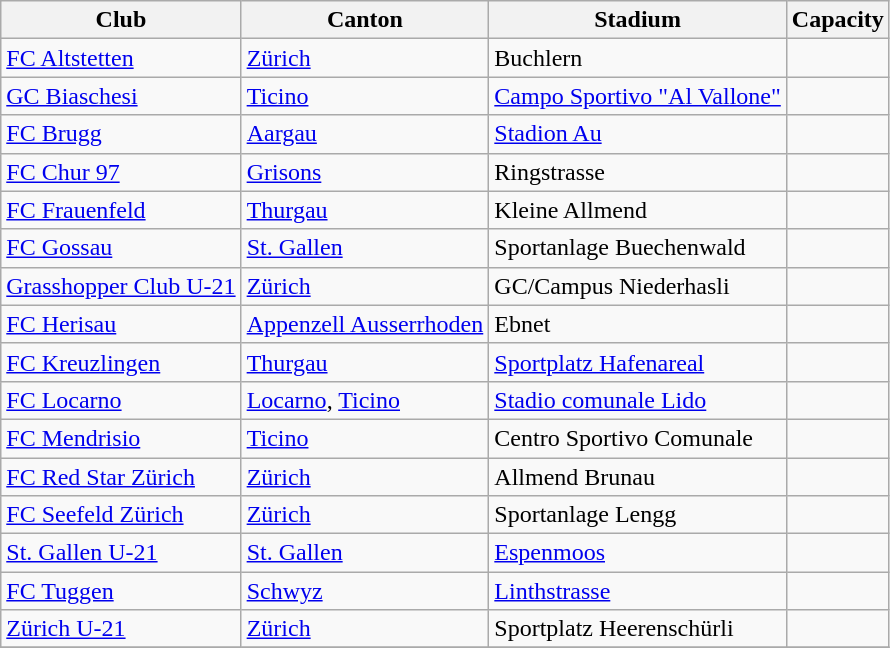<table class="wikitable">
<tr>
<th>Club</th>
<th>Canton</th>
<th>Stadium</th>
<th>Capacity</th>
</tr>
<tr>
<td><a href='#'>FC Altstetten</a></td>
<td><a href='#'>Zürich</a></td>
<td>Buchlern</td>
<td></td>
</tr>
<tr>
<td><a href='#'>GC Biaschesi</a></td>
<td><a href='#'>Ticino</a></td>
<td><a href='#'>Campo Sportivo "Al Vallone"</a></td>
<td></td>
</tr>
<tr>
<td><a href='#'>FC Brugg</a></td>
<td><a href='#'>Aargau</a></td>
<td><a href='#'>Stadion Au</a></td>
<td></td>
</tr>
<tr>
<td><a href='#'>FC Chur 97</a></td>
<td><a href='#'>Grisons</a></td>
<td>Ringstrasse</td>
<td></td>
</tr>
<tr>
<td><a href='#'>FC Frauenfeld</a></td>
<td><a href='#'>Thurgau</a></td>
<td>Kleine Allmend</td>
<td></td>
</tr>
<tr>
<td><a href='#'>FC Gossau</a></td>
<td><a href='#'>St. Gallen</a></td>
<td>Sportanlage Buechenwald</td>
<td></td>
</tr>
<tr>
<td><a href='#'>Grasshopper Club U-21</a></td>
<td><a href='#'>Zürich</a></td>
<td>GC/Campus Niederhasli</td>
<td></td>
</tr>
<tr>
<td><a href='#'>FC Herisau</a></td>
<td><a href='#'>Appenzell Ausserrhoden</a></td>
<td>Ebnet</td>
<td></td>
</tr>
<tr>
<td><a href='#'>FC Kreuzlingen</a></td>
<td><a href='#'>Thurgau</a></td>
<td><a href='#'>Sportplatz Hafenareal</a></td>
<td></td>
</tr>
<tr>
<td><a href='#'>FC Locarno</a></td>
<td><a href='#'>Locarno</a>, <a href='#'>Ticino</a></td>
<td><a href='#'>Stadio comunale Lido</a></td>
<td></td>
</tr>
<tr>
<td><a href='#'>FC Mendrisio</a></td>
<td><a href='#'>Ticino</a></td>
<td>Centro Sportivo Comunale</td>
<td></td>
</tr>
<tr>
<td><a href='#'>FC Red Star Zürich</a></td>
<td><a href='#'>Zürich</a></td>
<td>Allmend Brunau</td>
<td></td>
</tr>
<tr>
<td><a href='#'>FC Seefeld Zürich</a></td>
<td><a href='#'>Zürich</a></td>
<td>Sportanlage Lengg</td>
<td></td>
</tr>
<tr>
<td><a href='#'>St. Gallen U-21</a></td>
<td><a href='#'>St. Gallen</a></td>
<td><a href='#'>Espenmoos</a></td>
<td></td>
</tr>
<tr>
<td><a href='#'>FC Tuggen</a></td>
<td><a href='#'>Schwyz</a></td>
<td><a href='#'>Linthstrasse</a></td>
<td></td>
</tr>
<tr>
<td><a href='#'>Zürich U-21</a></td>
<td><a href='#'>Zürich</a></td>
<td>Sportplatz Heerenschürli</td>
<td></td>
</tr>
<tr>
</tr>
</table>
